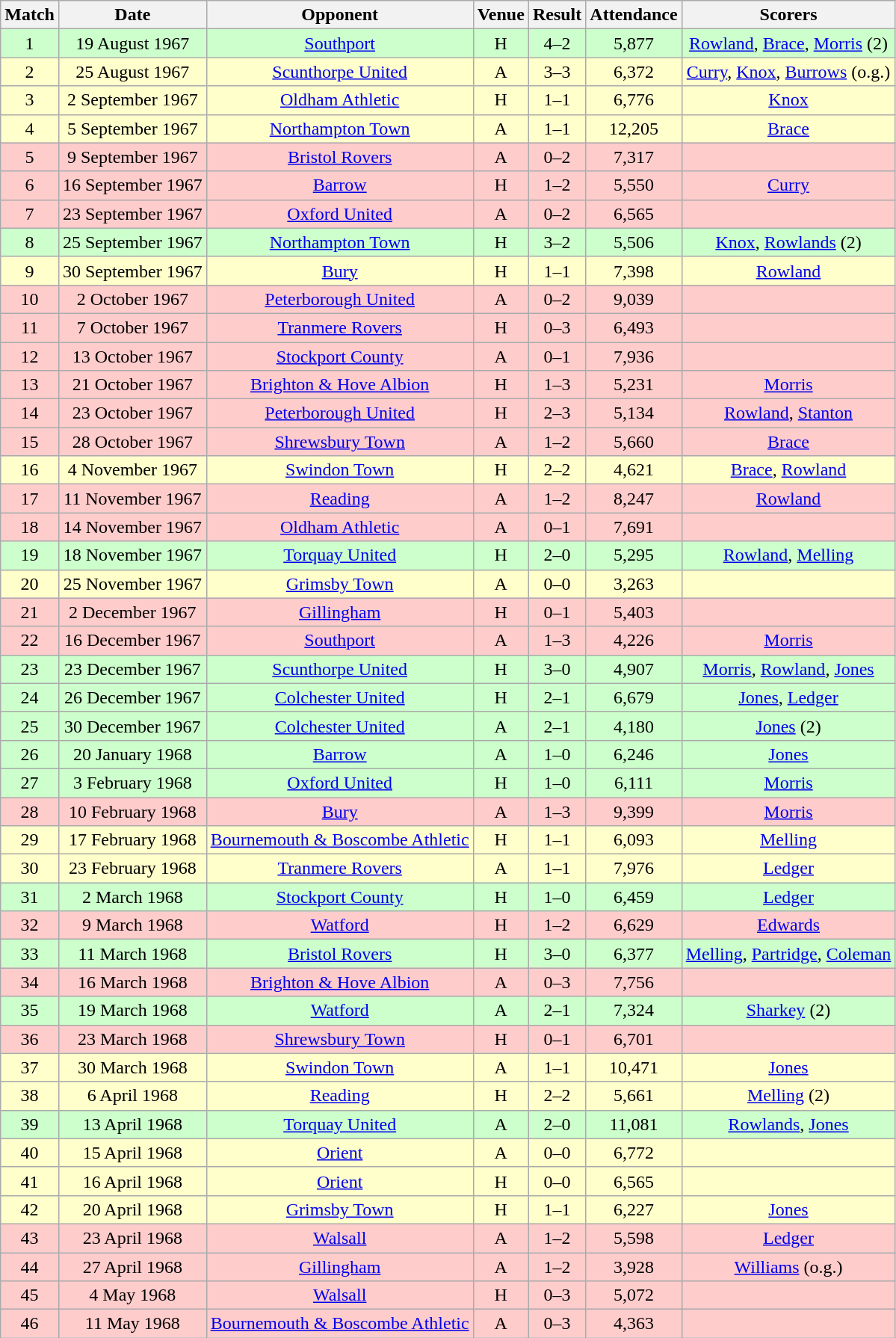<table class="wikitable" style="font-size:100%; text-align:center">
<tr>
<th>Match</th>
<th>Date</th>
<th>Opponent</th>
<th>Venue</th>
<th>Result</th>
<th>Attendance</th>
<th>Scorers</th>
</tr>
<tr style="background: #CCFFCC;">
<td>1</td>
<td>19 August 1967</td>
<td><a href='#'>Southport</a></td>
<td>H</td>
<td>4–2</td>
<td>5,877</td>
<td><a href='#'>Rowland</a>, <a href='#'>Brace</a>, <a href='#'>Morris</a> (2)</td>
</tr>
<tr style="background: #FFFFCC;">
<td>2</td>
<td>25 August 1967</td>
<td><a href='#'>Scunthorpe United</a></td>
<td>A</td>
<td>3–3</td>
<td>6,372</td>
<td><a href='#'>Curry</a>, <a href='#'>Knox</a>, <a href='#'>Burrows</a> (o.g.)</td>
</tr>
<tr style="background: #FFFFCC;">
<td>3</td>
<td>2 September 1967</td>
<td><a href='#'>Oldham Athletic</a></td>
<td>H</td>
<td>1–1</td>
<td>6,776</td>
<td><a href='#'>Knox</a></td>
</tr>
<tr style="background: #FFFFCC;">
<td>4</td>
<td>5 September 1967</td>
<td><a href='#'>Northampton Town</a></td>
<td>A</td>
<td>1–1</td>
<td>12,205</td>
<td><a href='#'>Brace</a></td>
</tr>
<tr style="background: #FFCCCC;">
<td>5</td>
<td>9 September 1967</td>
<td><a href='#'>Bristol Rovers</a></td>
<td>A</td>
<td>0–2</td>
<td>7,317</td>
<td></td>
</tr>
<tr style="background: #FFCCCC;">
<td>6</td>
<td>16 September 1967</td>
<td><a href='#'>Barrow</a></td>
<td>H</td>
<td>1–2</td>
<td>5,550</td>
<td><a href='#'>Curry</a></td>
</tr>
<tr style="background: #FFCCCC;">
<td>7</td>
<td>23 September 1967</td>
<td><a href='#'>Oxford United</a></td>
<td>A</td>
<td>0–2</td>
<td>6,565</td>
<td></td>
</tr>
<tr style="background: #CCFFCC;">
<td>8</td>
<td>25 September 1967</td>
<td><a href='#'>Northampton Town</a></td>
<td>H</td>
<td>3–2</td>
<td>5,506</td>
<td><a href='#'>Knox</a>, <a href='#'>Rowlands</a> (2)</td>
</tr>
<tr style="background: #FFFFCC;">
<td>9</td>
<td>30 September 1967</td>
<td><a href='#'>Bury</a></td>
<td>H</td>
<td>1–1</td>
<td>7,398</td>
<td><a href='#'>Rowland</a></td>
</tr>
<tr style="background: #FFCCCC;">
<td>10</td>
<td>2 October 1967</td>
<td><a href='#'>Peterborough United</a></td>
<td>A</td>
<td>0–2</td>
<td>9,039</td>
<td></td>
</tr>
<tr style="background: #FFCCCC;">
<td>11</td>
<td>7 October 1967</td>
<td><a href='#'>Tranmere Rovers</a></td>
<td>H</td>
<td>0–3</td>
<td>6,493</td>
<td></td>
</tr>
<tr style="background: #FFCCCC;">
<td>12</td>
<td>13 October 1967</td>
<td><a href='#'>Stockport County</a></td>
<td>A</td>
<td>0–1</td>
<td>7,936</td>
<td></td>
</tr>
<tr style="background: #FFCCCC;">
<td>13</td>
<td>21 October 1967</td>
<td><a href='#'>Brighton & Hove Albion</a></td>
<td>H</td>
<td>1–3</td>
<td>5,231</td>
<td><a href='#'>Morris</a></td>
</tr>
<tr style="background: #FFCCCC;">
<td>14</td>
<td>23 October 1967</td>
<td><a href='#'>Peterborough United</a></td>
<td>H</td>
<td>2–3</td>
<td>5,134</td>
<td><a href='#'>Rowland</a>, <a href='#'>Stanton</a></td>
</tr>
<tr style="background: #FFCCCC;">
<td>15</td>
<td>28 October 1967</td>
<td><a href='#'>Shrewsbury Town</a></td>
<td>A</td>
<td>1–2</td>
<td>5,660</td>
<td><a href='#'>Brace</a></td>
</tr>
<tr style="background: #FFFFCC;">
<td>16</td>
<td>4 November 1967</td>
<td><a href='#'>Swindon Town</a></td>
<td>H</td>
<td>2–2</td>
<td>4,621</td>
<td><a href='#'>Brace</a>, <a href='#'>Rowland</a></td>
</tr>
<tr style="background: #FFCCCC;">
<td>17</td>
<td>11 November 1967</td>
<td><a href='#'>Reading</a></td>
<td>A</td>
<td>1–2</td>
<td>8,247</td>
<td><a href='#'>Rowland</a></td>
</tr>
<tr style="background: #FFCCCC;">
<td>18</td>
<td>14 November 1967</td>
<td><a href='#'>Oldham Athletic</a></td>
<td>A</td>
<td>0–1</td>
<td>7,691</td>
<td></td>
</tr>
<tr style="background: #CCFFCC;">
<td>19</td>
<td>18 November 1967</td>
<td><a href='#'>Torquay United</a></td>
<td>H</td>
<td>2–0</td>
<td>5,295</td>
<td><a href='#'>Rowland</a>, <a href='#'>Melling</a></td>
</tr>
<tr style="background: #FFFFCC;">
<td>20</td>
<td>25 November 1967</td>
<td><a href='#'>Grimsby Town</a></td>
<td>A</td>
<td>0–0</td>
<td>3,263</td>
<td></td>
</tr>
<tr style="background: #FFCCCC;">
<td>21</td>
<td>2 December 1967</td>
<td><a href='#'>Gillingham</a></td>
<td>H</td>
<td>0–1</td>
<td>5,403</td>
<td></td>
</tr>
<tr style="background: #FFCCCC;">
<td>22</td>
<td>16 December 1967</td>
<td><a href='#'>Southport</a></td>
<td>A</td>
<td>1–3</td>
<td>4,226</td>
<td><a href='#'>Morris</a></td>
</tr>
<tr style="background: #CCFFCC;">
<td>23</td>
<td>23 December 1967</td>
<td><a href='#'>Scunthorpe United</a></td>
<td>H</td>
<td>3–0</td>
<td>4,907</td>
<td><a href='#'>Morris</a>, <a href='#'>Rowland</a>, <a href='#'>Jones</a></td>
</tr>
<tr style="background: #CCFFCC;">
<td>24</td>
<td>26 December 1967</td>
<td><a href='#'>Colchester United</a></td>
<td>H</td>
<td>2–1</td>
<td>6,679</td>
<td><a href='#'>Jones</a>, <a href='#'>Ledger</a></td>
</tr>
<tr style="background: #CCFFCC;">
<td>25</td>
<td>30 December 1967</td>
<td><a href='#'>Colchester United</a></td>
<td>A</td>
<td>2–1</td>
<td>4,180</td>
<td><a href='#'>Jones</a> (2)</td>
</tr>
<tr style="background: #CCFFCC;">
<td>26</td>
<td>20 January 1968</td>
<td><a href='#'>Barrow</a></td>
<td>A</td>
<td>1–0</td>
<td>6,246</td>
<td><a href='#'>Jones</a></td>
</tr>
<tr style="background: #CCFFCC;">
<td>27</td>
<td>3 February 1968</td>
<td><a href='#'>Oxford United</a></td>
<td>H</td>
<td>1–0</td>
<td>6,111</td>
<td><a href='#'>Morris</a></td>
</tr>
<tr style="background: #FFCCCC;">
<td>28</td>
<td>10 February 1968</td>
<td><a href='#'>Bury</a></td>
<td>A</td>
<td>1–3</td>
<td>9,399</td>
<td><a href='#'>Morris</a></td>
</tr>
<tr style="background: #FFFFCC;">
<td>29</td>
<td>17 February 1968</td>
<td><a href='#'>Bournemouth & Boscombe Athletic</a></td>
<td>H</td>
<td>1–1</td>
<td>6,093</td>
<td><a href='#'>Melling</a></td>
</tr>
<tr style="background: #FFFFCC;">
<td>30</td>
<td>23 February 1968</td>
<td><a href='#'>Tranmere Rovers</a></td>
<td>A</td>
<td>1–1</td>
<td>7,976</td>
<td><a href='#'>Ledger</a></td>
</tr>
<tr style="background: #CCFFCC;">
<td>31</td>
<td>2 March 1968</td>
<td><a href='#'>Stockport County</a></td>
<td>H</td>
<td>1–0</td>
<td>6,459</td>
<td><a href='#'>Ledger</a></td>
</tr>
<tr style="background: #FFCCCC;">
<td>32</td>
<td>9 March 1968</td>
<td><a href='#'>Watford</a></td>
<td>H</td>
<td>1–2</td>
<td>6,629</td>
<td><a href='#'>Edwards</a></td>
</tr>
<tr style="background: #CCFFCC;">
<td>33</td>
<td>11 March 1968</td>
<td><a href='#'>Bristol Rovers</a></td>
<td>H</td>
<td>3–0</td>
<td>6,377</td>
<td><a href='#'>Melling</a>, <a href='#'>Partridge</a>, <a href='#'>Coleman</a></td>
</tr>
<tr style="background: #FFCCCC;">
<td>34</td>
<td>16 March 1968</td>
<td><a href='#'>Brighton & Hove Albion</a></td>
<td>A</td>
<td>0–3</td>
<td>7,756</td>
<td></td>
</tr>
<tr style="background: #CCFFCC;">
<td>35</td>
<td>19 March 1968</td>
<td><a href='#'>Watford</a></td>
<td>A</td>
<td>2–1</td>
<td>7,324</td>
<td><a href='#'>Sharkey</a> (2)</td>
</tr>
<tr style="background: #FFCCCC;">
<td>36</td>
<td>23 March 1968</td>
<td><a href='#'>Shrewsbury Town</a></td>
<td>H</td>
<td>0–1</td>
<td>6,701</td>
<td></td>
</tr>
<tr style="background: #FFFFCC;">
<td>37</td>
<td>30 March 1968</td>
<td><a href='#'>Swindon Town</a></td>
<td>A</td>
<td>1–1</td>
<td>10,471</td>
<td><a href='#'>Jones</a></td>
</tr>
<tr style="background: #FFFFCC;">
<td>38</td>
<td>6 April 1968</td>
<td><a href='#'>Reading</a></td>
<td>H</td>
<td>2–2</td>
<td>5,661</td>
<td><a href='#'>Melling</a> (2)</td>
</tr>
<tr style="background: #CCFFCC;">
<td>39</td>
<td>13 April 1968</td>
<td><a href='#'>Torquay United</a></td>
<td>A</td>
<td>2–0</td>
<td>11,081</td>
<td><a href='#'>Rowlands</a>, <a href='#'>Jones</a></td>
</tr>
<tr style="background: #FFFFCC;">
<td>40</td>
<td>15 April 1968</td>
<td><a href='#'>Orient</a></td>
<td>A</td>
<td>0–0</td>
<td>6,772</td>
<td></td>
</tr>
<tr style="background: #FFFFCC;">
<td>41</td>
<td>16 April 1968</td>
<td><a href='#'>Orient</a></td>
<td>H</td>
<td>0–0</td>
<td>6,565</td>
<td></td>
</tr>
<tr style="background: #FFFFCC;">
<td>42</td>
<td>20 April 1968</td>
<td><a href='#'>Grimsby Town</a></td>
<td>H</td>
<td>1–1</td>
<td>6,227</td>
<td><a href='#'>Jones</a></td>
</tr>
<tr style="background: #FFCCCC;">
<td>43</td>
<td>23 April 1968</td>
<td><a href='#'>Walsall</a></td>
<td>A</td>
<td>1–2</td>
<td>5,598</td>
<td><a href='#'>Ledger</a></td>
</tr>
<tr style="background: #FFCCCC;">
<td>44</td>
<td>27 April 1968</td>
<td><a href='#'>Gillingham</a></td>
<td>A</td>
<td>1–2</td>
<td>3,928</td>
<td><a href='#'>Williams</a> (o.g.)</td>
</tr>
<tr style="background: #FFCCCC;">
<td>45</td>
<td>4 May 1968</td>
<td><a href='#'>Walsall</a></td>
<td>H</td>
<td>0–3</td>
<td>5,072</td>
<td></td>
</tr>
<tr style="background: #FFCCCC;">
<td>46</td>
<td>11 May 1968</td>
<td><a href='#'>Bournemouth & Boscombe Athletic</a></td>
<td>A</td>
<td>0–3</td>
<td>4,363</td>
<td></td>
</tr>
</table>
